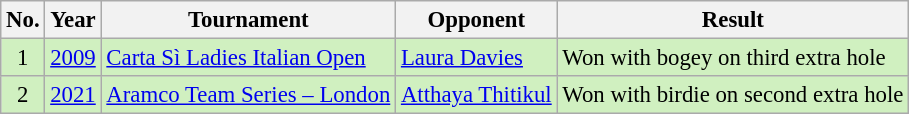<table class="wikitable" style="font-size:95%;">
<tr>
<th>No.</th>
<th>Year</th>
<th>Tournament</th>
<th>Opponent</th>
<th>Result</th>
</tr>
<tr style="background:#D0F0C0;">
<td align=center>1</td>
<td><a href='#'>2009</a></td>
<td><a href='#'>Carta Sì Ladies Italian Open</a></td>
<td> <a href='#'>Laura Davies</a></td>
<td>Won with bogey on third extra hole</td>
</tr>
<tr style="background:#D0F0C0;">
<td align=center>2</td>
<td><a href='#'>2021</a></td>
<td><a href='#'>Aramco Team Series – London</a></td>
<td> <a href='#'>Atthaya Thitikul</a></td>
<td>Won with birdie on second extra hole</td>
</tr>
</table>
